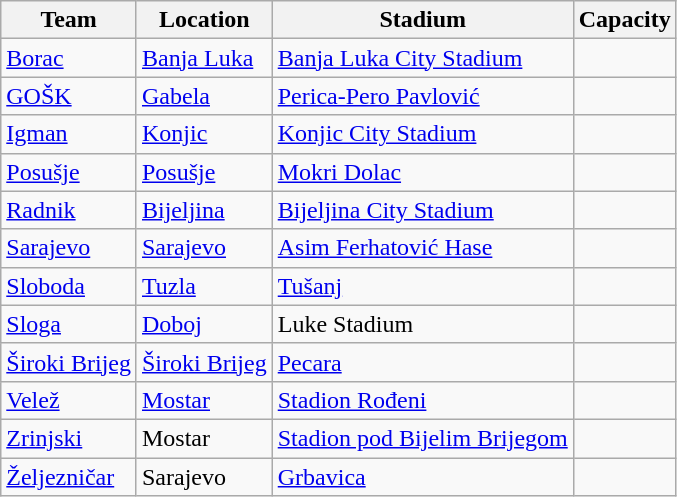<table class="wikitable sortable">
<tr>
<th>Team</th>
<th>Location</th>
<th>Stadium</th>
<th>Capacity</th>
</tr>
<tr>
<td><a href='#'>Borac</a></td>
<td><a href='#'>Banja Luka</a></td>
<td><a href='#'>Banja Luka City Stadium</a></td>
<td style="text-align:center"></td>
</tr>
<tr>
<td><a href='#'>GOŠK</a></td>
<td><a href='#'>Gabela</a></td>
<td><a href='#'>Perica-Pero Pavlović</a></td>
<td style="text-align:center"></td>
</tr>
<tr>
<td><a href='#'>Igman</a></td>
<td><a href='#'>Konjic</a></td>
<td><a href='#'>Konjic City Stadium</a></td>
<td style="text-align:center"></td>
</tr>
<tr>
<td><a href='#'>Posušje</a></td>
<td><a href='#'>Posušje</a></td>
<td><a href='#'>Mokri Dolac</a></td>
<td style="text-align:center"></td>
</tr>
<tr>
<td><a href='#'>Radnik</a></td>
<td><a href='#'>Bijeljina</a></td>
<td><a href='#'>Bijeljina City Stadium</a></td>
<td style="text-align:center"></td>
</tr>
<tr>
<td><a href='#'>Sarajevo</a></td>
<td><a href='#'>Sarajevo</a> </td>
<td><a href='#'>Asim Ferhatović Hase</a></td>
<td style="text-align:center"></td>
</tr>
<tr>
<td><a href='#'>Sloboda</a></td>
<td><a href='#'>Tuzla</a></td>
<td><a href='#'>Tušanj</a></td>
<td style="text-align:center"></td>
</tr>
<tr>
<td><a href='#'>Sloga</a></td>
<td><a href='#'>Doboj</a></td>
<td>Luke Stadium</td>
<td style="text-align:center"></td>
</tr>
<tr>
<td><a href='#'>Široki Brijeg</a></td>
<td><a href='#'>Široki Brijeg</a></td>
<td><a href='#'>Pecara</a></td>
<td style="text-align:center"></td>
</tr>
<tr>
<td><a href='#'>Velež</a></td>
<td><a href='#'>Mostar</a> </td>
<td><a href='#'>Stadion Rođeni</a></td>
<td style="text-align:center"></td>
</tr>
<tr>
<td><a href='#'>Zrinjski</a></td>
<td>Mostar</td>
<td><a href='#'>Stadion pod Bijelim Brijegom</a></td>
<td style="text-align:center"></td>
</tr>
<tr>
<td><a href='#'>Željezničar</a></td>
<td>Sarajevo </td>
<td><a href='#'>Grbavica</a></td>
<td style="text-align:center"></td>
</tr>
</table>
